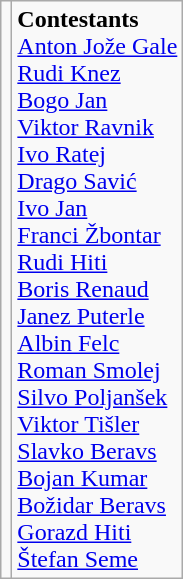<table class="wikitable" style="text-align:center">
<tr>
<td></td>
<td align=left><strong>Contestants</strong><br> <a href='#'>Anton Jože Gale</a> <br> <a href='#'>Rudi Knez</a> <br> <a href='#'>Bogo Jan</a> <br> <a href='#'>Viktor Ravnik</a> <br> <a href='#'>Ivo Ratej</a> <br> <a href='#'>Drago Savić</a> <br> <a href='#'>Ivo Jan</a> <br> <a href='#'>Franci Žbontar</a> <br> <a href='#'>Rudi Hiti</a> <br> <a href='#'>Boris Renaud</a> <br> <a href='#'>Janez Puterle</a> <br> <a href='#'>Albin Felc</a> <br> <a href='#'>Roman Smolej</a> <br> <a href='#'>Silvo Poljanšek</a> <br> <a href='#'>Viktor Tišler</a> <br> <a href='#'>Slavko Beravs</a> <br> <a href='#'>Bojan Kumar</a> <br> <a href='#'>Božidar Beravs</a> <br> <a href='#'>Gorazd Hiti</a> <br> <a href='#'>Štefan Seme</a></td>
</tr>
</table>
